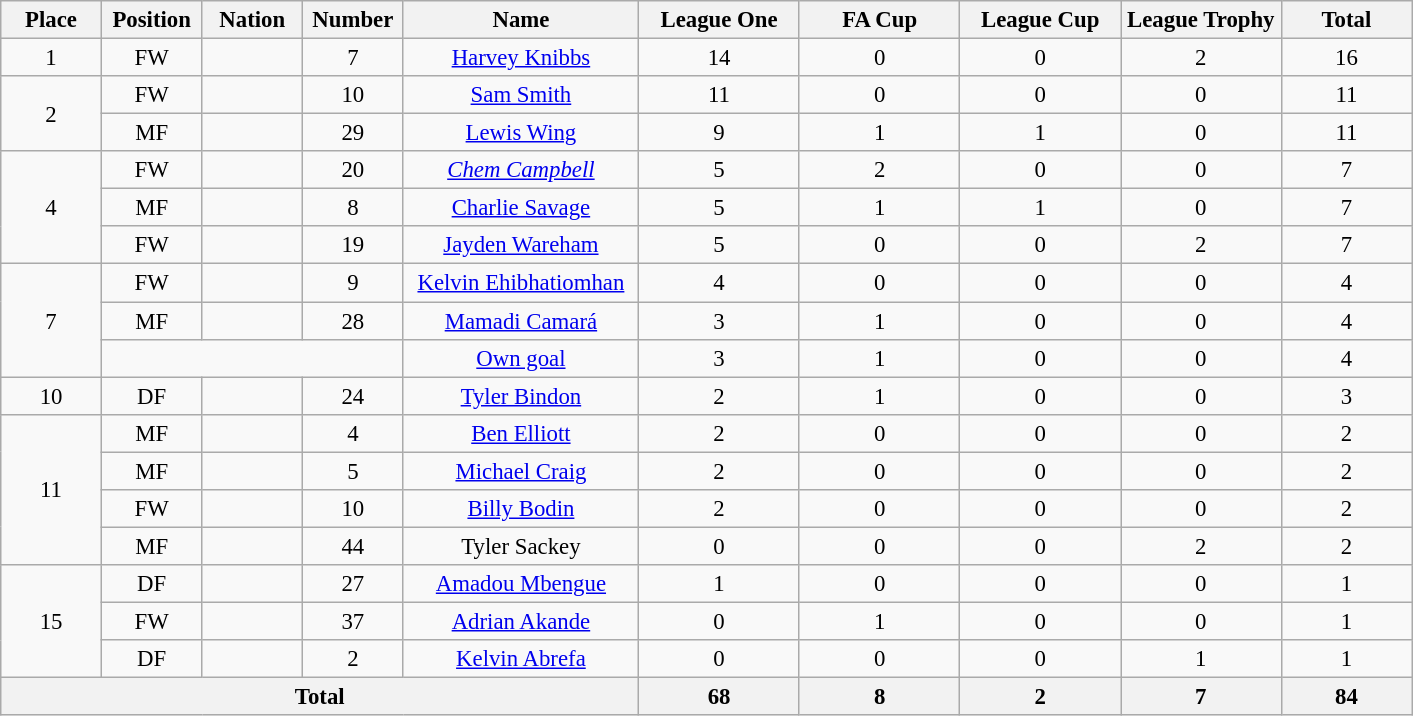<table class="wikitable" style="font-size: 95%; text-align: center;">
<tr>
<th width=60>Place</th>
<th width=60>Position</th>
<th width=60>Nation</th>
<th width=60>Number</th>
<th width=150>Name</th>
<th width=100>League One</th>
<th width=100>FA Cup</th>
<th width=100>League Cup</th>
<th width=100>League Trophy</th>
<th width=80><strong>Total</strong></th>
</tr>
<tr>
<td>1</td>
<td>FW</td>
<td></td>
<td>7</td>
<td><a href='#'>Harvey Knibbs</a></td>
<td>14</td>
<td>0</td>
<td>0</td>
<td>2</td>
<td>16</td>
</tr>
<tr>
<td rowspan="2">2</td>
<td>FW</td>
<td></td>
<td>10</td>
<td><a href='#'>Sam Smith</a></td>
<td>11</td>
<td>0</td>
<td>0</td>
<td>0</td>
<td>11</td>
</tr>
<tr>
<td>MF</td>
<td></td>
<td>29</td>
<td><a href='#'>Lewis Wing</a></td>
<td>9</td>
<td>1</td>
<td>1</td>
<td>0</td>
<td>11</td>
</tr>
<tr>
<td rowspan="3">4</td>
<td>FW</td>
<td></td>
<td>20</td>
<td><em><a href='#'>Chem Campbell</a></em></td>
<td>5</td>
<td>2</td>
<td>0</td>
<td>0</td>
<td>7</td>
</tr>
<tr>
<td>MF</td>
<td></td>
<td>8</td>
<td><a href='#'>Charlie Savage</a></td>
<td>5</td>
<td>1</td>
<td>1</td>
<td>0</td>
<td>7</td>
</tr>
<tr>
<td>FW</td>
<td></td>
<td>19</td>
<td><a href='#'>Jayden Wareham</a></td>
<td>5</td>
<td>0</td>
<td>0</td>
<td>2</td>
<td>7</td>
</tr>
<tr>
<td rowspan="3">7</td>
<td>FW</td>
<td></td>
<td>9</td>
<td><a href='#'>Kelvin Ehibhatiomhan</a></td>
<td>4</td>
<td>0</td>
<td>0</td>
<td>0</td>
<td>4</td>
</tr>
<tr>
<td>MF</td>
<td></td>
<td>28</td>
<td><a href='#'>Mamadi Camará</a></td>
<td>3</td>
<td>1</td>
<td>0</td>
<td>0</td>
<td>4</td>
</tr>
<tr>
<td colspan="3"></td>
<td><a href='#'>Own goal</a></td>
<td>3</td>
<td>1</td>
<td>0</td>
<td>0</td>
<td>4</td>
</tr>
<tr>
<td>10</td>
<td>DF</td>
<td></td>
<td>24</td>
<td><a href='#'>Tyler Bindon</a></td>
<td>2</td>
<td>1</td>
<td>0</td>
<td>0</td>
<td>3</td>
</tr>
<tr>
<td rowspan="4">11</td>
<td>MF</td>
<td></td>
<td>4</td>
<td><a href='#'>Ben Elliott</a></td>
<td>2</td>
<td>0</td>
<td>0</td>
<td>0</td>
<td>2</td>
</tr>
<tr>
<td>MF</td>
<td></td>
<td>5</td>
<td><a href='#'>Michael Craig</a></td>
<td>2</td>
<td>0</td>
<td>0</td>
<td>0</td>
<td>2</td>
</tr>
<tr>
<td>FW</td>
<td></td>
<td>10</td>
<td><a href='#'>Billy Bodin</a></td>
<td>2</td>
<td>0</td>
<td>0</td>
<td>0</td>
<td>2</td>
</tr>
<tr>
<td>MF</td>
<td></td>
<td>44</td>
<td>Tyler Sackey</td>
<td>0</td>
<td>0</td>
<td>0</td>
<td>2</td>
<td>2</td>
</tr>
<tr>
<td rowspan="3">15</td>
<td>DF</td>
<td></td>
<td>27</td>
<td><a href='#'>Amadou Mbengue</a></td>
<td>1</td>
<td>0</td>
<td>0</td>
<td>0</td>
<td>1</td>
</tr>
<tr>
<td>FW</td>
<td></td>
<td>37</td>
<td><a href='#'>Adrian Akande</a></td>
<td>0</td>
<td>1</td>
<td>0</td>
<td>0</td>
<td>1</td>
</tr>
<tr>
<td>DF</td>
<td></td>
<td>2</td>
<td><a href='#'>Kelvin Abrefa</a></td>
<td>0</td>
<td>0</td>
<td>0</td>
<td>1</td>
<td>1</td>
</tr>
<tr>
<th colspan="5"><strong>Total</strong></th>
<th>68</th>
<th>8</th>
<th>2</th>
<th>7</th>
<th><strong>84</strong></th>
</tr>
</table>
